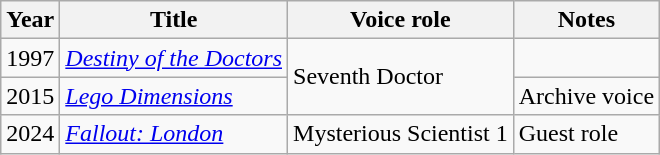<table class="wikitable sortable">
<tr>
<th>Year</th>
<th>Title</th>
<th>Voice role</th>
<th>Notes</th>
</tr>
<tr>
<td>1997</td>
<td><em><a href='#'>Destiny of the Doctors</a></em></td>
<td rowspan="2">Seventh Doctor</td>
<td></td>
</tr>
<tr>
<td>2015</td>
<td><em><a href='#'>Lego Dimensions</a></em></td>
<td>Archive voice</td>
</tr>
<tr>
<td>2024</td>
<td><em><a href='#'>Fallout: London</a></em></td>
<td>Mysterious Scientist 1</td>
<td>Guest role</td>
</tr>
</table>
